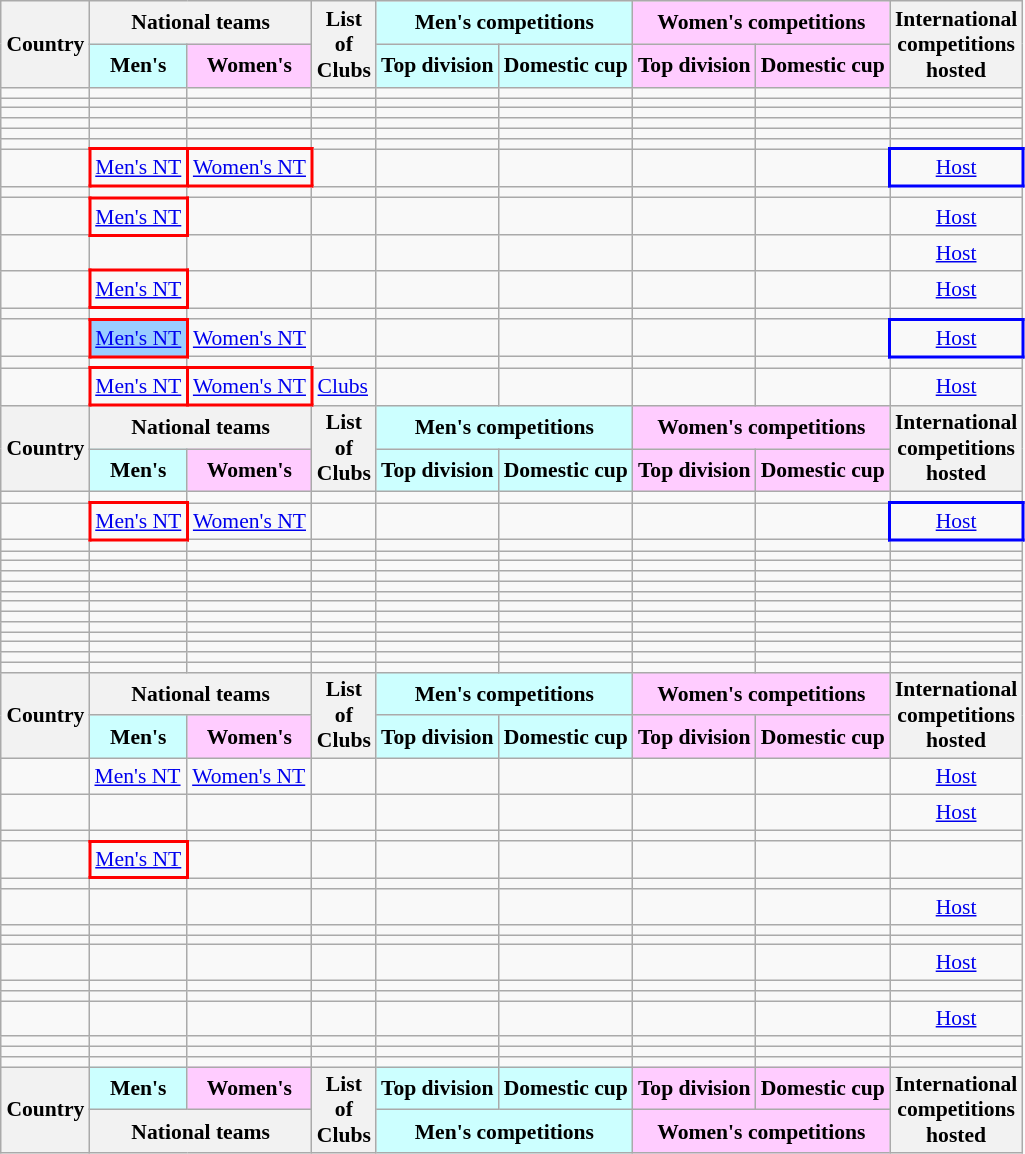<table class="wikitable" style="text-align: left; font-size: 90%; margin-left: 1em;">
<tr>
<th rowspan="2">Country</th>
<th colspan="2">National teams</th>
<th rowspan="2">List<br>of<br>Clubs</th>
<th colspan="2" style="background-color: #ccffff;">Men's competitions</th>
<th colspan="2" style="background-color: #ffccff;">Women's competitions</th>
<th rowspan="2">International<br>competitions<br>hosted</th>
</tr>
<tr>
<th style="background-color: #ccffff;">Men's</th>
<th style="background-color: #ffccff;">Women's</th>
<th style="background-color: #ccffff;">Top division</th>
<th style="background-color: #ccffff;">Domestic cup</th>
<th style="background-color: #ffccff;">Top division</th>
<th style="background-color: #ffccff;">Domestic cup</th>
</tr>
<tr>
<td></td>
<td></td>
<td></td>
<td></td>
<td></td>
<td></td>
<td></td>
<td></td>
<td></td>
</tr>
<tr>
<td></td>
<td></td>
<td></td>
<td></td>
<td></td>
<td></td>
<td></td>
<td></td>
<td></td>
</tr>
<tr>
<td></td>
<td></td>
<td></td>
<td></td>
<td></td>
<td></td>
<td></td>
<td></td>
<td></td>
</tr>
<tr>
<td></td>
<td></td>
<td></td>
<td></td>
<td></td>
<td></td>
<td></td>
<td></td>
<td></td>
</tr>
<tr>
<td></td>
<td></td>
<td></td>
<td></td>
<td></td>
<td></td>
<td></td>
<td></td>
<td></td>
</tr>
<tr>
<td></td>
<td></td>
<td></td>
<td></td>
<td></td>
<td></td>
<td></td>
<td></td>
<td></td>
</tr>
<tr>
<td></td>
<td style="border: 2px solid red;"><a href='#'>Men's NT</a></td>
<td style="border: 2px solid red;"><a href='#'>Women's NT</a></td>
<td></td>
<td></td>
<td></td>
<td></td>
<td></td>
<td style="border: 2px solid blue; text-align: center;"><a href='#'>Host</a></td>
</tr>
<tr>
<td></td>
<td></td>
<td></td>
<td></td>
<td></td>
<td></td>
<td></td>
<td></td>
<td></td>
</tr>
<tr>
<td></td>
<td style="border: 2px solid red;"><a href='#'>Men's NT</a></td>
<td></td>
<td></td>
<td></td>
<td></td>
<td></td>
<td></td>
<td style="text-align: center;"><a href='#'>Host</a></td>
</tr>
<tr>
<td></td>
<td></td>
<td></td>
<td></td>
<td></td>
<td></td>
<td></td>
<td></td>
<td style="text-align: center;"><a href='#'>Host</a></td>
</tr>
<tr>
<td></td>
<td style="border: 2px solid red;"><a href='#'>Men's NT</a></td>
<td></td>
<td></td>
<td></td>
<td></td>
<td></td>
<td></td>
<td style="text-align: center;"><a href='#'>Host</a></td>
</tr>
<tr>
<td></td>
<td></td>
<td></td>
<td></td>
<td></td>
<td></td>
<td></td>
<td></td>
<td></td>
</tr>
<tr>
<td></td>
<td style="border: 2px solid red; background-color: #9acdff;"><a href='#'>Men's NT</a></td>
<td><a href='#'>Women's NT</a></td>
<td></td>
<td></td>
<td></td>
<td></td>
<td></td>
<td style="border: 2px solid blue; text-align: center;"><a href='#'>Host</a></td>
</tr>
<tr>
<td></td>
<td></td>
<td></td>
<td></td>
<td></td>
<td></td>
<td></td>
<td></td>
<td></td>
</tr>
<tr>
<td></td>
<td style="border: 2px solid red;"><a href='#'>Men's NT</a></td>
<td style="border: 2px solid red;"><a href='#'>Women's NT</a></td>
<td><a href='#'>Clubs</a></td>
<td></td>
<td></td>
<td></td>
<td></td>
<td style="text-align: center;"><a href='#'>Host</a></td>
</tr>
<tr>
<th rowspan="2">Country</th>
<th colspan="2">National teams</th>
<th rowspan="2">List<br>of<br>Clubs</th>
<th colspan="2" style="background-color: #ccffff;">Men's competitions</th>
<th colspan="2" style="background-color: #ffccff;">Women's competitions</th>
<th rowspan="2">International<br>competitions<br>hosted</th>
</tr>
<tr>
<th style="background-color: #ccffff;">Men's</th>
<th style="background-color: #ffccff;">Women's</th>
<th style="background-color: #ccffff;">Top division</th>
<th style="background-color: #ccffff;">Domestic cup</th>
<th style="background-color: #ffccff;">Top division</th>
<th style="background-color: #ffccff;">Domestic cup</th>
</tr>
<tr>
<td></td>
<td></td>
<td></td>
<td></td>
<td></td>
<td></td>
<td></td>
<td></td>
<td></td>
</tr>
<tr>
<td></td>
<td style="border: 2px solid red;"><a href='#'>Men's NT</a></td>
<td><a href='#'>Women's NT</a></td>
<td></td>
<td></td>
<td></td>
<td></td>
<td></td>
<td style="border: 2px solid blue; text-align: center;"><a href='#'>Host</a></td>
</tr>
<tr>
<td></td>
<td></td>
<td></td>
<td></td>
<td></td>
<td></td>
<td></td>
<td></td>
<td></td>
</tr>
<tr>
<td></td>
<td></td>
<td></td>
<td></td>
<td></td>
<td></td>
<td></td>
<td></td>
<td></td>
</tr>
<tr>
<td></td>
<td></td>
<td></td>
<td></td>
<td></td>
<td></td>
<td></td>
<td></td>
<td></td>
</tr>
<tr>
<td></td>
<td></td>
<td></td>
<td></td>
<td></td>
<td></td>
<td></td>
<td></td>
<td></td>
</tr>
<tr>
<td></td>
<td></td>
<td></td>
<td></td>
<td></td>
<td></td>
<td></td>
<td></td>
<td></td>
</tr>
<tr>
<td></td>
<td></td>
<td></td>
<td></td>
<td></td>
<td></td>
<td></td>
<td></td>
<td></td>
</tr>
<tr>
<td></td>
<td></td>
<td></td>
<td></td>
<td></td>
<td></td>
<td></td>
<td></td>
<td></td>
</tr>
<tr>
<td></td>
<td></td>
<td></td>
<td></td>
<td></td>
<td></td>
<td></td>
<td></td>
<td></td>
</tr>
<tr>
<td></td>
<td></td>
<td></td>
<td></td>
<td></td>
<td></td>
<td></td>
<td></td>
<td></td>
</tr>
<tr>
<td></td>
<td></td>
<td></td>
<td></td>
<td></td>
<td></td>
<td></td>
<td></td>
<td></td>
</tr>
<tr>
<td></td>
<td></td>
<td></td>
<td></td>
<td></td>
<td></td>
<td></td>
<td></td>
<td></td>
</tr>
<tr>
<td></td>
<td></td>
<td></td>
<td></td>
<td></td>
<td></td>
<td></td>
<td></td>
<td></td>
</tr>
<tr>
<td></td>
<td></td>
<td></td>
<td></td>
<td></td>
<td></td>
<td></td>
<td></td>
<td></td>
</tr>
<tr>
<th rowspan="2">Country</th>
<th colspan="2">National teams</th>
<th rowspan="2">List<br>of<br>Clubs</th>
<th colspan="2" style="background-color: #ccffff;">Men's competitions</th>
<th colspan="2" style="background-color: #ffccff;">Women's competitions</th>
<th rowspan="2">International<br>competitions<br>hosted</th>
</tr>
<tr>
<th style="background-color: #ccffff;">Men's</th>
<th style="background-color: #ffccff;">Women's</th>
<th style="background-color: #ccffff;">Top division</th>
<th style="background-color: #ccffff;">Domestic cup</th>
<th style="background-color: #ffccff;">Top division</th>
<th style="background-color: #ffccff;">Domestic cup</th>
</tr>
<tr>
<td></td>
<td><a href='#'>Men's NT</a></td>
<td><a href='#'>Women's NT</a></td>
<td></td>
<td></td>
<td></td>
<td></td>
<td></td>
<td style="text-align: center;"><a href='#'>Host</a></td>
</tr>
<tr>
<td></td>
<td></td>
<td></td>
<td></td>
<td></td>
<td></td>
<td></td>
<td></td>
<td style="text-align: center;"><a href='#'>Host</a></td>
</tr>
<tr>
<td></td>
<td></td>
<td></td>
<td></td>
<td></td>
<td></td>
<td></td>
<td></td>
<td></td>
</tr>
<tr>
<td></td>
<td style="border: 2px solid red;"><a href='#'>Men's NT</a></td>
<td></td>
<td></td>
<td></td>
<td></td>
<td></td>
<td></td>
<td></td>
</tr>
<tr>
<td></td>
<td></td>
<td></td>
<td></td>
<td></td>
<td></td>
<td></td>
<td></td>
<td></td>
</tr>
<tr>
<td></td>
<td></td>
<td></td>
<td></td>
<td></td>
<td></td>
<td></td>
<td></td>
<td style="text-align: center;"><a href='#'>Host</a></td>
</tr>
<tr>
<td></td>
<td></td>
<td></td>
<td></td>
<td></td>
<td></td>
<td></td>
<td></td>
<td></td>
</tr>
<tr>
<td></td>
<td></td>
<td></td>
<td></td>
<td></td>
<td></td>
<td></td>
<td></td>
<td></td>
</tr>
<tr>
<td></td>
<td></td>
<td></td>
<td></td>
<td></td>
<td></td>
<td></td>
<td></td>
<td style="text-align: center;"><a href='#'>Host</a></td>
</tr>
<tr>
<td></td>
<td></td>
<td></td>
<td></td>
<td></td>
<td></td>
<td></td>
<td></td>
<td></td>
</tr>
<tr>
<td></td>
<td></td>
<td></td>
<td></td>
<td></td>
<td></td>
<td></td>
<td></td>
<td></td>
</tr>
<tr>
<td></td>
<td></td>
<td></td>
<td></td>
<td></td>
<td></td>
<td></td>
<td></td>
<td style="text-align: center;"><a href='#'>Host</a></td>
</tr>
<tr>
<td></td>
<td></td>
<td></td>
<td></td>
<td></td>
<td></td>
<td></td>
<td></td>
<td></td>
</tr>
<tr>
<td></td>
<td></td>
<td></td>
<td></td>
<td></td>
<td></td>
<td></td>
<td></td>
<td></td>
</tr>
<tr>
<td></td>
<td></td>
<td></td>
<td></td>
<td></td>
<td></td>
<td></td>
<td></td>
<td></td>
</tr>
<tr>
<th rowspan="2">Country</th>
<th style="background-color: #ccffff;">Men's</th>
<th style="background-color: #ffccff;">Women's</th>
<th rowspan="2">List<br>of<br>Clubs</th>
<th style="background-color: #ccffff;">Top division</th>
<th style="background-color: #ccffff;">Domestic cup</th>
<th style="background-color: #ffccff;">Top division</th>
<th style="background-color: #ffccff;">Domestic cup</th>
<th rowspan="2">International<br>competitions<br>hosted</th>
</tr>
<tr>
<th colspan="2">National teams</th>
<th colspan="2" style="background-color: #ccffff;">Men's competitions</th>
<th colspan="2" style="background-color: #ffccff;">Women's competitions</th>
</tr>
</table>
